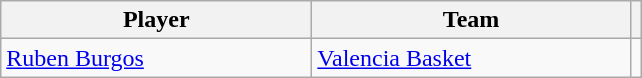<table class="wikitable" style="text-align: center;">
<tr>
<th style="width:200px;">Player</th>
<th style="width:205px;">Team</th>
<th></th>
</tr>
<tr>
<td align=left> <a href='#'>Ruben Burgos</a></td>
<td align=left> <a href='#'>Valencia Basket</a></td>
<td></td>
</tr>
</table>
